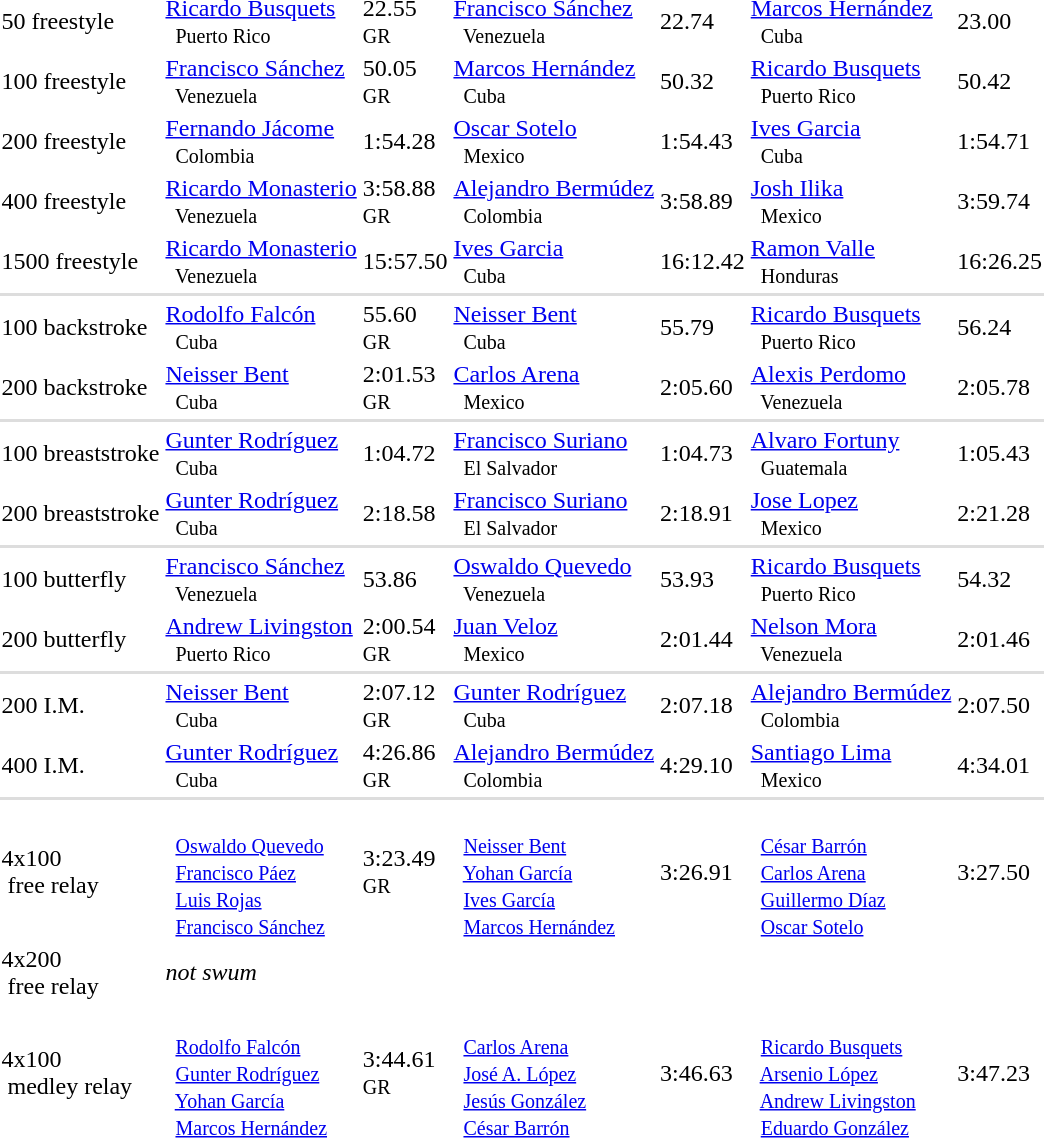<table>
<tr>
<td>50 freestyle</td>
<td><a href='#'>Ricardo Busquets</a> <small><br>   Puerto Rico </small></td>
<td>22.55 <small><br>GR</small></td>
<td><a href='#'>Francisco Sánchez</a> <small><br>   Venezuela </small></td>
<td>22.74</td>
<td><a href='#'>Marcos Hernández</a> <small><br>   Cuba </small></td>
<td>23.00</td>
</tr>
<tr>
<td>100 freestyle</td>
<td><a href='#'>Francisco Sánchez</a> <small><br>   Venezuela </small></td>
<td>50.05 <small><br>GR</small></td>
<td><a href='#'>Marcos Hernández</a> <small><br>   Cuba </small></td>
<td>50.32</td>
<td><a href='#'>Ricardo Busquets</a> <small><br>   Puerto Rico </small></td>
<td>50.42</td>
</tr>
<tr>
<td>200 freestyle</td>
<td><a href='#'>Fernando Jácome</a> <small><br>   Colombia </small></td>
<td>1:54.28</td>
<td><a href='#'>Oscar Sotelo</a> <small><br>   Mexico </small></td>
<td>1:54.43</td>
<td><a href='#'>Ives Garcia</a> <small><br>   Cuba </small></td>
<td>1:54.71</td>
</tr>
<tr>
<td>400 freestyle</td>
<td><a href='#'>Ricardo Monasterio</a> <small><br>   Venezuela </small></td>
<td>3:58.88 <small><br>GR</small></td>
<td><a href='#'>Alejandro Bermúdez</a> <small><br>   Colombia </small></td>
<td>3:58.89</td>
<td><a href='#'>Josh Ilika</a> <small><br>   Mexico </small></td>
<td>3:59.74</td>
</tr>
<tr>
<td>1500 freestyle</td>
<td><a href='#'>Ricardo Monasterio</a> <small><br>   Venezuela </small></td>
<td>15:57.50</td>
<td><a href='#'>Ives Garcia</a> <small><br>   Cuba </small></td>
<td>16:12.42</td>
<td><a href='#'>Ramon Valle</a> <small><br>   Honduras </small></td>
<td>16:26.25</td>
</tr>
<tr bgcolor=#DDDDDD>
<td colspan=7></td>
</tr>
<tr>
<td>100 backstroke</td>
<td><a href='#'>Rodolfo Falcón</a> <small><br>   Cuba </small></td>
<td>55.60 <small><br>GR</small></td>
<td><a href='#'>Neisser Bent</a> <small><br>   Cuba </small></td>
<td>55.79</td>
<td><a href='#'>Ricardo Busquets</a> <small><br>   Puerto Rico </small></td>
<td>56.24</td>
</tr>
<tr>
<td>200 backstroke</td>
<td><a href='#'>Neisser Bent</a> <small><br>   Cuba </small></td>
<td>2:01.53 <small><br>GR</small></td>
<td><a href='#'>Carlos Arena</a> <small><br>   Mexico </small></td>
<td>2:05.60</td>
<td><a href='#'>Alexis Perdomo</a> <small><br>   Venezuela </small></td>
<td>2:05.78</td>
</tr>
<tr bgcolor=#DDDDDD>
<td colspan=7></td>
</tr>
<tr>
<td>100 breaststroke</td>
<td><a href='#'>Gunter Rodríguez</a> <small><br>   Cuba </small></td>
<td>1:04.72</td>
<td><a href='#'>Francisco Suriano</a> <small><br>   El Salvador </small></td>
<td>1:04.73</td>
<td><a href='#'>Alvaro Fortuny</a> <small><br>   Guatemala </small></td>
<td>1:05.43</td>
</tr>
<tr>
<td>200 breaststroke</td>
<td><a href='#'>Gunter Rodríguez</a> <small><br>   Cuba </small></td>
<td>2:18.58</td>
<td><a href='#'>Francisco Suriano</a> <small><br>   El Salvador </small></td>
<td>2:18.91</td>
<td><a href='#'>Jose Lopez</a> <small><br>   Mexico </small></td>
<td>2:21.28</td>
</tr>
<tr bgcolor=#DDDDDD>
<td colspan=7></td>
</tr>
<tr>
<td>100 butterfly</td>
<td><a href='#'>Francisco Sánchez</a> <small><br>   Venezuela </small></td>
<td>53.86</td>
<td><a href='#'>Oswaldo Quevedo</a> <small><br>   Venezuela </small></td>
<td>53.93</td>
<td><a href='#'>Ricardo Busquets</a> <small><br>   Puerto Rico </small></td>
<td>54.32</td>
</tr>
<tr>
<td>200 butterfly</td>
<td><a href='#'>Andrew Livingston</a> <small><br>   Puerto Rico </small></td>
<td>2:00.54 <small><br>GR</small></td>
<td><a href='#'>Juan Veloz</a> <small><br>   Mexico </small></td>
<td>2:01.44</td>
<td><a href='#'>Nelson Mora</a> <small><br>   Venezuela </small></td>
<td>2:01.46</td>
</tr>
<tr bgcolor=#DDDDDD>
<td colspan=7></td>
</tr>
<tr>
<td>200 I.M.</td>
<td><a href='#'>Neisser Bent</a> <small><br>   Cuba </small></td>
<td>2:07.12 <small><br>GR</small></td>
<td><a href='#'>Gunter Rodríguez</a> <small><br>   Cuba </small></td>
<td>2:07.18</td>
<td><a href='#'>Alejandro Bermúdez</a> <small><br>   Colombia </small></td>
<td>2:07.50</td>
</tr>
<tr>
<td>400 I.M.</td>
<td><a href='#'>Gunter Rodríguez</a> <small><br>   Cuba </small></td>
<td>4:26.86 <small><br>GR</small></td>
<td><a href='#'>Alejandro Bermúdez</a> <small><br>   Colombia </small></td>
<td>4:29.10</td>
<td><a href='#'>Santiago Lima</a> <small><br>   Mexico </small></td>
<td>4:34.01</td>
</tr>
<tr bgcolor=#DDDDDD>
<td colspan=7></td>
</tr>
<tr>
<td>4x100 <br> free relay</td>
<td> <small><br>  <a href='#'>Oswaldo Quevedo</a> <br>  <a href='#'>Francisco Páez</a> <br>  <a href='#'>Luis Rojas</a> <br>  <a href='#'>Francisco Sánchez</a> </small></td>
<td>3:23.49 <small><br>GR</small></td>
<td> <small><br>  <a href='#'>Neisser Bent</a> <br>  <a href='#'>Yohan García</a> <br>  <a href='#'>Ives García</a> <br>  <a href='#'>Marcos Hernández</a> </small></td>
<td>3:26.91</td>
<td> <small><br>  <a href='#'>César Barrón</a> <br>  <a href='#'>Carlos Arena</a> <br>  <a href='#'>Guillermo Díaz</a> <br>  <a href='#'>Oscar Sotelo</a> </small></td>
<td>3:27.50</td>
</tr>
<tr>
<td>4x200  <br> free relay</td>
<td><em>not swum</em></td>
<td></td>
<td></td>
<td></td>
<td></td>
<td></td>
</tr>
<tr>
<td>4x100 <br> medley relay</td>
<td> <small><br>  <a href='#'>Rodolfo Falcón</a><br>  <a href='#'>Gunter Rodríguez</a><br>  <a href='#'>Yohan García</a><br>  <a href='#'>Marcos Hernández</a></small></td>
<td>3:44.61 <small><br>GR</small></td>
<td> <small><br>  <a href='#'>Carlos Arena</a> <br>  <a href='#'>José A. López</a> <br>  <a href='#'>Jesús González</a> <br>  <a href='#'>César Barrón</a> </small></td>
<td>3:46.63</td>
<td> <small><br>  <a href='#'>Ricardo Busquets</a> <br>  <a href='#'>Arsenio López</a> <br>  <a href='#'>Andrew Livingston</a> <br>  <a href='#'>Eduardo González</a> </small></td>
<td>3:47.23</td>
</tr>
<tr>
</tr>
</table>
